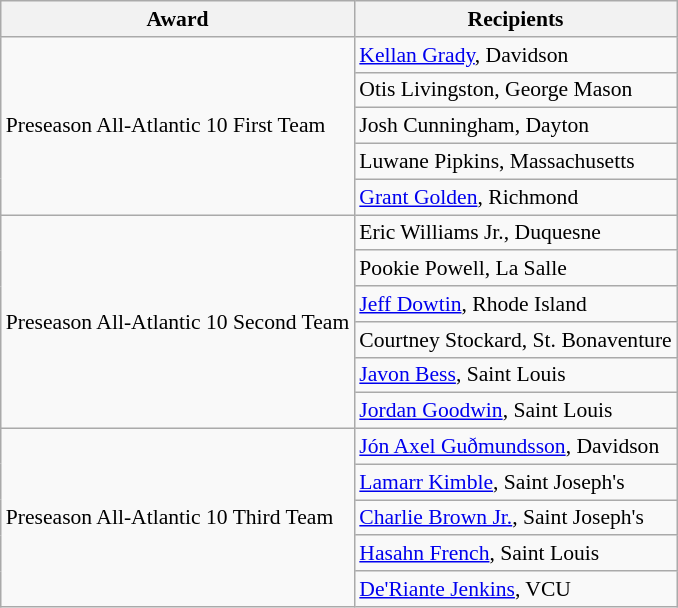<table class="wikitable" style="white-space:nowrap; font-size:90%;">
<tr>
<th>Award</th>
<th>Recipients</th>
</tr>
<tr>
<td rowspan=5 valign=middle>Preseason All-Atlantic 10 First Team</td>
<td><a href='#'>Kellan Grady</a>, Davidson</td>
</tr>
<tr>
<td>Otis Livingston, George Mason</td>
</tr>
<tr>
<td>Josh Cunningham, Dayton</td>
</tr>
<tr>
<td>Luwane Pipkins, Massachusetts</td>
</tr>
<tr>
<td><a href='#'>Grant Golden</a>, Richmond</td>
</tr>
<tr>
<td rowspan=6 valign=middle>Preseason All-Atlantic 10 Second Team</td>
<td>Eric Williams Jr., Duquesne</td>
</tr>
<tr>
<td>Pookie Powell, La Salle</td>
</tr>
<tr>
<td><a href='#'>Jeff Dowtin</a>, Rhode Island</td>
</tr>
<tr>
<td>Courtney Stockard, St. Bonaventure</td>
</tr>
<tr>
<td><a href='#'>Javon Bess</a>, Saint Louis</td>
</tr>
<tr>
<td><a href='#'>Jordan Goodwin</a>, Saint Louis</td>
</tr>
<tr>
<td rowspan=5 valign=middle>Preseason All-Atlantic 10 Third Team</td>
<td><a href='#'>Jón Axel Guðmundsson</a>, Davidson</td>
</tr>
<tr>
<td><a href='#'>Lamarr Kimble</a>, Saint Joseph's</td>
</tr>
<tr>
<td><a href='#'>Charlie Brown Jr.</a>, Saint Joseph's</td>
</tr>
<tr>
<td><a href='#'>Hasahn French</a>, Saint Louis</td>
</tr>
<tr>
<td><a href='#'>De'Riante Jenkins</a>, VCU</td>
</tr>
</table>
